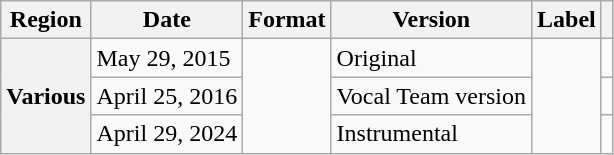<table class="wikitable plainrowheaders">
<tr>
<th scope="col">Region</th>
<th scope="col">Date</th>
<th scope="col">Format</th>
<th scope="col">Version</th>
<th scope="col">Label</th>
<th scope="col"></th>
</tr>
<tr>
<th scope="row" rowspan="3">Various</th>
<td>May 29, 2015</td>
<td rowspan="3"></td>
<td>Original</td>
<td rowspan="3"></td>
<td style="text-align:center"></td>
</tr>
<tr>
<td>April 25, 2016</td>
<td>Vocal Team version</td>
<td style="text-align:center"></td>
</tr>
<tr>
<td>April 29, 2024</td>
<td>Instrumental</td>
<td style="text-align:center"></td>
</tr>
</table>
